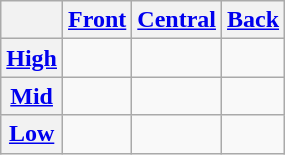<table class="wikitable" style="text-align:center">
<tr>
<th></th>
<th><a href='#'>Front</a></th>
<th><a href='#'>Central</a></th>
<th><a href='#'>Back</a></th>
</tr>
<tr>
<th><a href='#'>High</a></th>
<td align="center"> </td>
<td></td>
<td align="center"> </td>
</tr>
<tr>
<th><a href='#'>Mid</a></th>
<td> </td>
<td></td>
<td> </td>
</tr>
<tr>
<th><a href='#'>Low</a></th>
<td></td>
<td> </td>
<td></td>
</tr>
</table>
